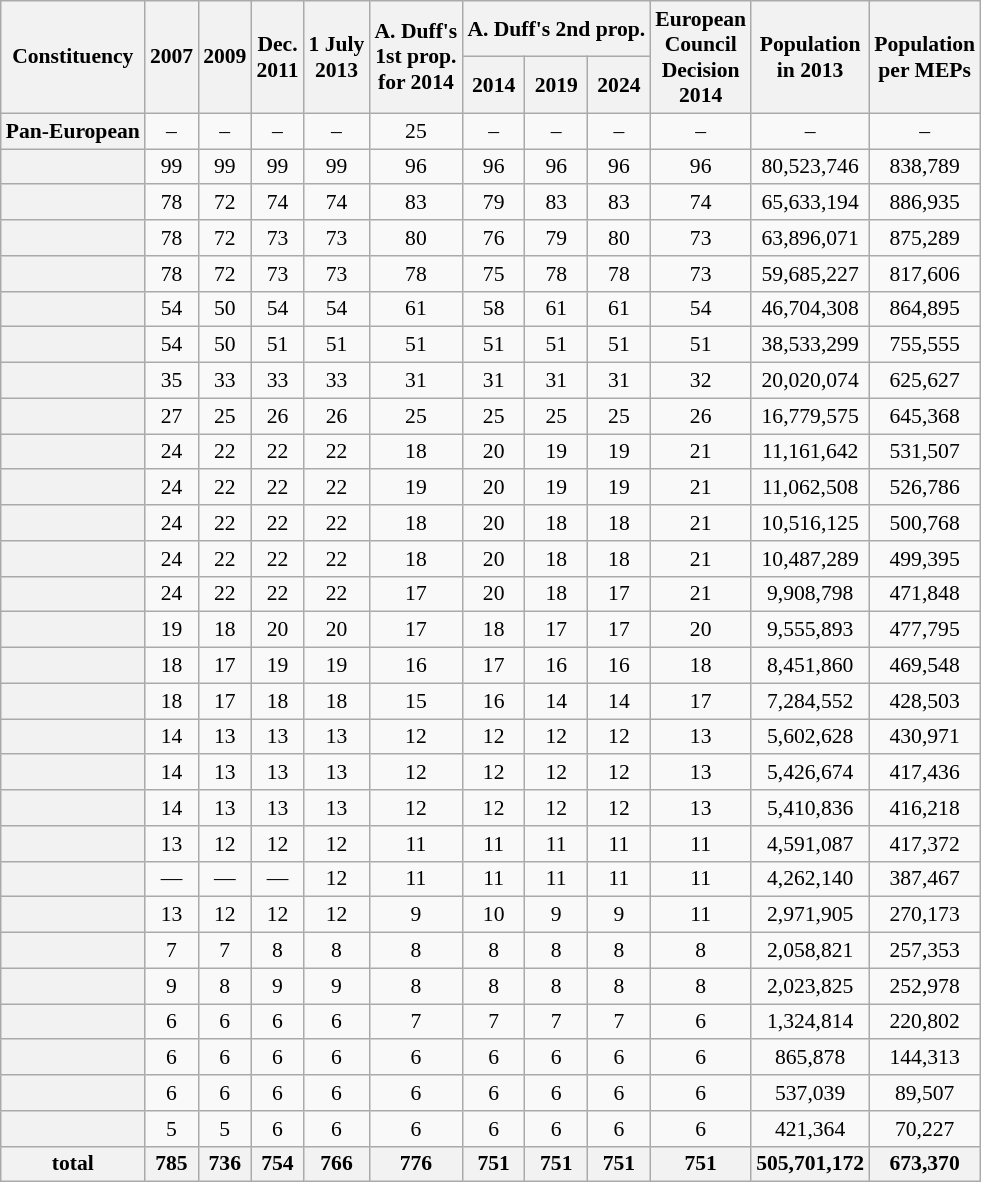<table class="wikitable sortable" style="text-align:center; font-size:90%;">
<tr>
<th rowspan="2">Constituency</th>
<th rowspan="2">2007</th>
<th rowspan="2">2009</th>
<th rowspan="2">Dec.<br>2011</th>
<th rowspan="2">1 July <br>2013</th>
<th rowspan="2">A. Duff's <br>1st prop.<br>for 2014</th>
<th colspan="3">A. Duff's 2nd prop.</th>
<th rowspan="2">European<br>Council<br>Decision<br>2014</th>
<th rowspan="2">Population<br>in 2013</th>
<th rowspan="2">Population<br>per MEPs</th>
</tr>
<tr>
<th>2014</th>
<th>2019</th>
<th>2024</th>
</tr>
<tr>
<th text-align:left">Pan-European</th>
<td text-align:right">–</td>
<td text-align:right">–</td>
<td text-align:right">–</td>
<td text-align:right; font-weight:bold">–</td>
<td text-align:right; font-weight:bold">25</td>
<td text-align:right; font-weight:bold">–</td>
<td text-align:right; font-weight:bold">–</td>
<td text-align:right; font-weight:bold">–</td>
<td text-align:right; font-weight:bold">–</td>
<td text-align:right; font-weight:bold">–</td>
<td text-align:right; font-weight:bold">–</td>
</tr>
<tr>
<th text-align:left"></th>
<td text-align:right">99</td>
<td text-align:right">99</td>
<td text-align:right">99</td>
<td text-align:right; font-weight:bold">99</td>
<td text-align:right; font-weight:bold">96</td>
<td text-align:right; font-weight:bold">96</td>
<td text-align:right; font-weight:bold">96</td>
<td text-align:right; font-weight:bold">96</td>
<td text-align:right; font-weight:bold">96</td>
<td text-align:right; font-weight:bold">80,523,746</td>
<td text-align:right; font-weight:bold">838,789</td>
</tr>
<tr>
<th text-align:left"></th>
<td text-align:right">78</td>
<td text-align:right">72</td>
<td text-align:right">74</td>
<td text-align:right; font-weight:bold">74</td>
<td text-align:right; font-weight:bold">83</td>
<td text-align:right; font-weight:bold">79</td>
<td text-align:right; font-weight:bold">83</td>
<td text-align:right; font-weight:bold">83</td>
<td text-align:right; font-weight:bold">74</td>
<td text-align:right; font-weight:bold">65,633,194</td>
<td text-align:right; font-weight:bold">886,935</td>
</tr>
<tr>
<th text-align:left"></th>
<td text-align:right">78</td>
<td text-align:right">72</td>
<td text-align:right">73</td>
<td text-align:right; font-weight:bold">73</td>
<td text-align:right; font-weight:bold">80</td>
<td text-align:right; font-weight:bold">76</td>
<td text-align:right; font-weight:bold">79</td>
<td text-align:right; font-weight:bold">80</td>
<td text-align:right; font-weight:bold">73</td>
<td text-align:right; font-weight:bold">63,896,071</td>
<td text-align:right; font-weight:bold">875,289</td>
</tr>
<tr>
<th text-align:left"></th>
<td text-align:right">78</td>
<td text-align:right">72</td>
<td text-align:right">73</td>
<td text-align:right; font-weight:bold">73</td>
<td text-align:right; font-weight:bold">78</td>
<td text-align:right; font-weight:bold">75</td>
<td text-align:right; font-weight:bold">78</td>
<td text-align:right; font-weight:bold">78</td>
<td text-align:right; font-weight:bold">73</td>
<td text-align:right; font-weight:bold">59,685,227</td>
<td text-align:right; font-weight:bold">817,606</td>
</tr>
<tr>
<th text-align:left"></th>
<td text-align:right">54</td>
<td text-align:right">50</td>
<td text-align:right">54</td>
<td text-align:right; font-weight:bold">54</td>
<td text-align:right; font-weight:bold">61</td>
<td text-align:right; font-weight:bold">58</td>
<td text-align:right; font-weight:bold">61</td>
<td text-align:right; font-weight:bold">61</td>
<td text-align:right; font-weight:bold">54</td>
<td text-align:right; font-weight:bold">46,704,308</td>
<td text-align:right; font-weight:bold">864,895</td>
</tr>
<tr>
<th text-align:left"></th>
<td text-align:right">54</td>
<td text-align:right">50</td>
<td text-align:right">51</td>
<td text-align:right; font-weight:bold">51</td>
<td text-align:right; font-weight:bold">51</td>
<td text-align:right; font-weight:bold">51</td>
<td text-align:right; font-weight:bold">51</td>
<td text-align:right; font-weight:bold">51</td>
<td text-align:right; font-weight:bold">51</td>
<td text-align:right; font-weight:bold">38,533,299</td>
<td text-align:right; font-weight:bold">755,555</td>
</tr>
<tr>
<th text-align:left"></th>
<td text-align:right">35</td>
<td text-align:right">33</td>
<td text-align:right">33</td>
<td text-align:right; font-weight:bold">33</td>
<td text-align:right; font-weight:bold">31</td>
<td text-align:right; font-weight:bold">31</td>
<td text-align:right; font-weight:bold">31</td>
<td text-align:right; font-weight:bold">31</td>
<td text-align:right; font-weight:bold">32</td>
<td text-align:right; font-weight:bold">20,020,074</td>
<td text-align:right; font-weight:bold">625,627</td>
</tr>
<tr>
<th text-align:left"></th>
<td text-align:right">27</td>
<td text-align:right">25</td>
<td text-align:right">26</td>
<td text-align:right; font-weight:bold">26</td>
<td text-align:right; font-weight:bold">25</td>
<td text-align:right; font-weight:bold">25</td>
<td text-align:right; font-weight:bold">25</td>
<td text-align:right; font-weight:bold">25</td>
<td text-align:right; font-weight:bold">26</td>
<td text-align:right; font-weight:bold">16,779,575</td>
<td text-align:right; font-weight:bold">645,368</td>
</tr>
<tr>
<th text-align:left"></th>
<td text-align:right">24</td>
<td text-align:right">22</td>
<td text-align:right">22</td>
<td text-align:right; font-weight:bold">22</td>
<td text-align:right; font-weight:bold">18</td>
<td text-align:right; font-weight:bold">20</td>
<td text-align:right; font-weight:bold">19</td>
<td text-align:right; font-weight:bold">19</td>
<td text-align:right; font-weight:bold">21</td>
<td text-align:right; font-weight:bold">11,161,642</td>
<td text-align:right; font-weight:bold">531,507</td>
</tr>
<tr>
<th text-align:left"></th>
<td text-align:right">24</td>
<td text-align:right">22</td>
<td text-align:right">22</td>
<td text-align:right; font-weight:bold">22</td>
<td text-align:right; font-weight:bold">19</td>
<td text-align:right; font-weight:bold">20</td>
<td text-align:right; font-weight:bold">19</td>
<td text-align:right; font-weight:bold">19</td>
<td text-align:right; font-weight:bold">21</td>
<td text-align:right; font-weight:bold">11,062,508</td>
<td text-align:right; font-weight:bold">526,786</td>
</tr>
<tr>
<th text-align:left"></th>
<td text-align:right">24</td>
<td text-align:right">22</td>
<td text-align:right">22</td>
<td text-align:right; font-weight:bold">22</td>
<td text-align:right; font-weight:bold">18</td>
<td text-align:right; font-weight:bold">20</td>
<td text-align:right; font-weight:bold">18</td>
<td text-align:right; font-weight:bold">18</td>
<td text-align:right; font-weight:bold">21</td>
<td text-align:right; font-weight:bold">10,516,125</td>
<td text-align:right; font-weight:bold">500,768</td>
</tr>
<tr>
<th text-align:left"></th>
<td text-align:right">24</td>
<td text-align:right">22</td>
<td text-align:right">22</td>
<td text-align:right; font-weight:bold">22</td>
<td text-align:right; font-weight:bold">18</td>
<td text-align:right; font-weight:bold">20</td>
<td text-align:right; font-weight:bold">18</td>
<td text-align:right; font-weight:bold">18</td>
<td text-align:right; font-weight:bold">21</td>
<td text-align:right; font-weight:bold">10,487,289</td>
<td text-align:right; font-weight:bold">499,395</td>
</tr>
<tr>
<th text-align:left"></th>
<td text-align:right">24</td>
<td text-align:right">22</td>
<td text-align:right">22</td>
<td text-align:right; font-weight:bold">22</td>
<td text-align:right; font-weight:bold">17</td>
<td text-align:right; font-weight:bold">20</td>
<td text-align:right; font-weight:bold">18</td>
<td text-align:right; font-weight:bold">17</td>
<td text-align:right; font-weight:bold">21</td>
<td text-align:right; font-weight:bold">9,908,798</td>
<td text-align:right; font-weight:bold">471,848</td>
</tr>
<tr>
<th text-align:left"></th>
<td text-align:right">19</td>
<td text-align:right">18</td>
<td text-align:right">20</td>
<td text-align:right; font-weight:bold">20</td>
<td text-align:right; font-weight:bold">17</td>
<td text-align:right; font-weight:bold">18</td>
<td text-align:right; font-weight:bold">17</td>
<td text-align:right; font-weight:bold">17</td>
<td text-align:right; font-weight:bold">20</td>
<td text-align:right; font-weight:bold">9,555,893</td>
<td text-align:right; font-weight:bold">477,795</td>
</tr>
<tr>
<th text-align:left"></th>
<td text-align:right">18</td>
<td text-align:right">17</td>
<td text-align:right">19</td>
<td text-align:right; font-weight:bold">19</td>
<td text-align:right; font-weight:bold">16</td>
<td text-align:right; font-weight:bold">17</td>
<td text-align:right; font-weight:bold">16</td>
<td text-align:right; font-weight:bold">16</td>
<td text-align:right; font-weight:bold">18</td>
<td text-align:right; font-weight:bold">8,451,860</td>
<td text-align:right; font-weight:bold">469,548</td>
</tr>
<tr>
<th text-align:left"></th>
<td text-align:right">18</td>
<td text-align:right">17</td>
<td text-align:right">18</td>
<td text-align:right; font-weight:bold">18</td>
<td text-align:right; font-weight:bold">15</td>
<td text-align:right; font-weight:bold">16</td>
<td text-align:right; font-weight:bold">14</td>
<td text-align:right; font-weight:bold">14</td>
<td text-align:right; font-weight:bold">17</td>
<td text-align:right; font-weight:bold">7,284,552</td>
<td text-align:right; font-weight:bold">428,503</td>
</tr>
<tr>
<th text-align:left"></th>
<td text-align:right">14</td>
<td text-align:right">13</td>
<td text-align:right">13</td>
<td text-align:right; font-weight:bold">13</td>
<td text-align:right; font-weight:bold">12</td>
<td text-align:right; font-weight:bold">12</td>
<td text-align:right; font-weight:bold">12</td>
<td text-align:right; font-weight:bold">12</td>
<td text-align:right; font-weight:bold">13</td>
<td text-align:right; font-weight:bold">5,602,628</td>
<td text-align:right; font-weight:bold">430,971</td>
</tr>
<tr>
<th text-align:left"></th>
<td text-align:right">14</td>
<td text-align:right">13</td>
<td text-align:right">13</td>
<td text-align:right; font-weight:bold">13</td>
<td text-align:right; font-weight:bold">12</td>
<td text-align:right; font-weight:bold">12</td>
<td text-align:right; font-weight:bold">12</td>
<td text-align:right; font-weight:bold">12</td>
<td text-align:right; font-weight:bold">13</td>
<td text-align:right; font-weight:bold">5,426,674</td>
<td text-align:right; font-weight:bold">417,436</td>
</tr>
<tr>
<th text-align:left"></th>
<td text-align:right">14</td>
<td text-align:right">13</td>
<td text-align:right">13</td>
<td text-align:right; font-weight:bold">13</td>
<td text-align:right; font-weight:bold">12</td>
<td text-align:right; font-weight:bold">12</td>
<td text-align:right; font-weight:bold">12</td>
<td text-align:right; font-weight:bold">12</td>
<td text-align:right; font-weight:bold">13</td>
<td text-align:right; font-weight:bold">5,410,836</td>
<td text-align:right; font-weight:bold">416,218</td>
</tr>
<tr>
<th text-align:left"></th>
<td text-align:right">13</td>
<td text-align:right">12</td>
<td text-align:right">12</td>
<td text-align:right; font-weight:bold">12</td>
<td text-align:right; font-weight:bold">11</td>
<td text-align:right; font-weight:bold">11</td>
<td text-align:right; font-weight:bold">11</td>
<td text-align:right; font-weight:bold">11</td>
<td text-align:right; font-weight:bold">11</td>
<td text-align:right; font-weight:bold">4,591,087</td>
<td text-align:right; font-weight:bold">417,372</td>
</tr>
<tr>
<th text-align:left"></th>
<td text-align:right">—</td>
<td text-align:right">—</td>
<td text-align:right">—</td>
<td text-align:right; font-weight:bold">12</td>
<td text-align:right; font-weight:bold">11</td>
<td text-align:right; font-weight:bold">11</td>
<td text-align:right; font-weight:bold">11</td>
<td text-align:right; font-weight:bold">11</td>
<td text-align:right; font-weight:bold">11</td>
<td text-align:right; font-weight:bold">4,262,140</td>
<td text-align:right; font-weight:bold">387,467</td>
</tr>
<tr>
<th text-align:left"></th>
<td text-align:right">13</td>
<td text-align:right">12</td>
<td text-align:right">12</td>
<td text-align:right; font-weight:bold">12</td>
<td text-align:right; font-weight:bold">9</td>
<td text-align:right; font-weight:bold">10</td>
<td text-align:right; font-weight:bold">9</td>
<td text-align:right; font-weight:bold">9</td>
<td text-align:right; font-weight:bold">11</td>
<td text-align:right; font-weight:bold">2,971,905</td>
<td text-align:right; font-weight:bold">270,173</td>
</tr>
<tr>
<th text-align:left"></th>
<td text-align:right">7</td>
<td text-align:right">7</td>
<td text-align:right">8</td>
<td text-align:right; font-weight:bold">8</td>
<td text-align:right; font-weight:bold">8</td>
<td text-align:right; font-weight:bold">8</td>
<td text-align:right; font-weight:bold">8</td>
<td text-align:right; font-weight:bold">8</td>
<td text-align:right; font-weight:bold">8</td>
<td text-align:right; font-weight:bold">2,058,821</td>
<td text-align:right; font-weight:bold">257,353</td>
</tr>
<tr>
<th text-align:left"></th>
<td text-align:right">9</td>
<td text-align:right">8</td>
<td text-align:right">9</td>
<td text-align:right; font-weight:bold">9</td>
<td text-align:right; font-weight:bold">8</td>
<td text-align:right; font-weight:bold">8</td>
<td text-align:right; font-weight:bold">8</td>
<td text-align:right; font-weight:bold">8</td>
<td text-align:right; font-weight:bold">8</td>
<td text-align:right; font-weight:bold">2,023,825</td>
<td text-align:right; font-weight:bold">252,978</td>
</tr>
<tr>
<th text-align:left"></th>
<td text-align:right">6</td>
<td text-align:right">6</td>
<td text-align:right">6</td>
<td text-align:right; font-weight:bold">6</td>
<td text-align:right; font-weight:bold">7</td>
<td text-align:right; font-weight:bold">7</td>
<td text-align:right; font-weight:bold">7</td>
<td text-align:right; font-weight:bold">7</td>
<td text-align:right; font-weight:bold">6</td>
<td text-align:right; font-weight:bold">1,324,814</td>
<td text-align:right; font-weight:bold">220,802</td>
</tr>
<tr>
<th text-align:left"></th>
<td text-align:right">6</td>
<td text-align:right">6</td>
<td text-align:right">6</td>
<td text-align:right; font-weight:bold">6</td>
<td text-align:right; font-weight:bold">6</td>
<td text-align:right; font-weight:bold">6</td>
<td text-align:right; font-weight:bold">6</td>
<td text-align:right; font-weight:bold">6</td>
<td text-align:right; font-weight:bold">6</td>
<td text-align:right; font-weight:bold">865,878</td>
<td text-align:right; font-weight:bold">144,313</td>
</tr>
<tr>
<th text-align:left"></th>
<td text-align:right">6</td>
<td text-align:right">6</td>
<td text-align:right">6</td>
<td text-align:right; font-weight:bold">6</td>
<td text-align:right; font-weight:bold">6</td>
<td text-align:right; font-weight:bold">6</td>
<td text-align:right; font-weight:bold">6</td>
<td text-align:right; font-weight:bold">6</td>
<td text-align:right; font-weight:bold">6</td>
<td text-align:right; font-weight:bold">537,039</td>
<td text-align:right; font-weight:bold">89,507</td>
</tr>
<tr>
<th text-align:left"></th>
<td text-align:right">5</td>
<td text-align:right">5</td>
<td text-align:right">6</td>
<td text-align:right; font-weight:bold">6</td>
<td text-align:right; font-weight:bold">6</td>
<td text-align:right; font-weight:bold">6</td>
<td text-align:right; font-weight:bold">6</td>
<td text-align:right; font-weight:bold">6</td>
<td text-align:right; font-weight:bold">6</td>
<td text-align:right; font-weight:bold">421,364</td>
<td text-align:right; font-weight:bold">70,227</td>
</tr>
<tr>
<th text-align:left">total</th>
<th text-align:right">785</th>
<th text-align:right">736</th>
<th text-align:right">754</th>
<th text-align:right">766</th>
<th text-align:right">776</th>
<th text-align:right">751</th>
<th text-align:right">751</th>
<th text-align:right">751</th>
<th text-align:right">751</th>
<th text-align:right">505,701,172</th>
<th text-align:right">673,370</th>
</tr>
</table>
